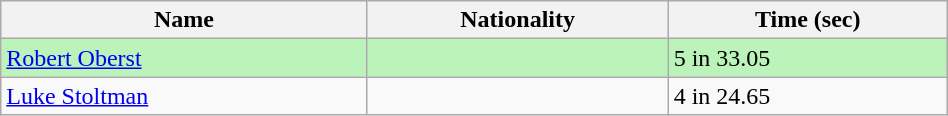<table class="wikitable" style="display: inline-table;width: 50%;">
<tr>
<th>Name</th>
<th>Nationality</th>
<th>Time (sec)</th>
</tr>
<tr bgcolor=bbf3bb>
<td><a href='#'>Robert Oberst</a></td>
<td></td>
<td>5 in 33.05</td>
</tr>
<tr>
<td><a href='#'>Luke Stoltman</a></td>
<td></td>
<td>4 in 24.65</td>
</tr>
</table>
